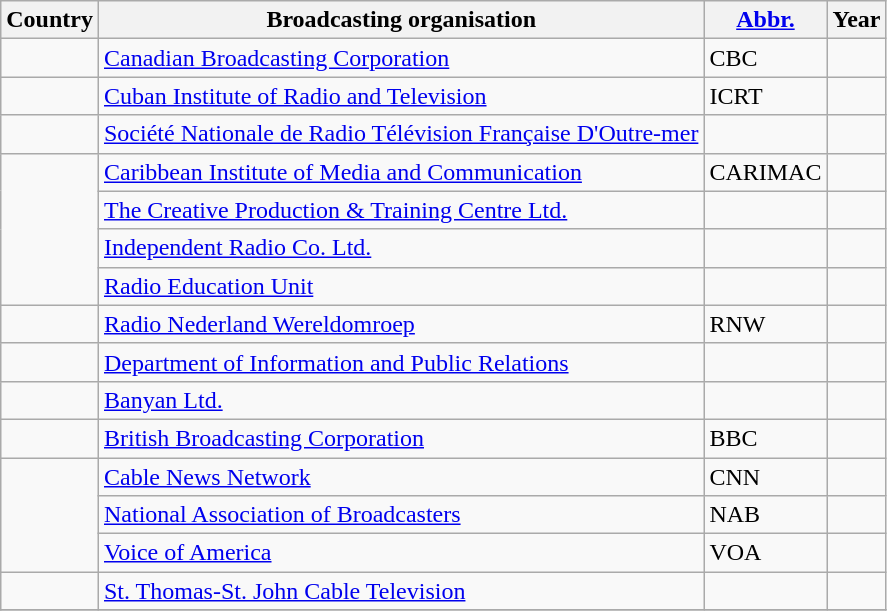<table class="wikitable">
<tr>
<th>Country</th>
<th>Broadcasting organisation</th>
<th><a href='#'>Abbr.</a></th>
<th>Year</th>
</tr>
<tr>
<td align="left"></td>
<td><a href='#'>Canadian Broadcasting Corporation</a></td>
<td>CBC</td>
<td></td>
</tr>
<tr>
<td align="left"></td>
<td><a href='#'>Cuban Institute of Radio and Television</a></td>
<td>ICRT</td>
<td></td>
</tr>
<tr>
<td align="left"></td>
<td><a href='#'>Société Nationale de Radio Télévision Française D'Outre-mer</a></td>
<td></td>
<td></td>
</tr>
<tr>
<td rowspan="4" align="left"></td>
<td><a href='#'>Caribbean Institute of Media and Communication</a></td>
<td>CARIMAC</td>
<td></td>
</tr>
<tr>
<td><a href='#'>The Creative Production & Training Centre Ltd.</a></td>
<td></td>
<td></td>
</tr>
<tr>
<td><a href='#'>Independent Radio Co. Ltd.</a></td>
<td></td>
<td></td>
</tr>
<tr>
<td><a href='#'>Radio Education Unit</a></td>
<td></td>
<td></td>
</tr>
<tr>
<td align="left"></td>
<td><a href='#'>Radio Nederland Wereldomroep</a></td>
<td>RNW</td>
<td></td>
</tr>
<tr>
<td align="left"></td>
<td><a href='#'>Department of Information and Public Relations</a></td>
<td></td>
<td></td>
</tr>
<tr>
<td align="left"></td>
<td><a href='#'>Banyan Ltd.</a></td>
<td></td>
<td></td>
</tr>
<tr>
<td align="left"></td>
<td><a href='#'>British Broadcasting Corporation</a></td>
<td>BBC</td>
<td></td>
</tr>
<tr>
<td rowspan="3" align="left"></td>
<td><a href='#'>Cable News Network</a></td>
<td>CNN</td>
<td></td>
</tr>
<tr>
<td><a href='#'>National Association of Broadcasters</a></td>
<td>NAB</td>
<td></td>
</tr>
<tr>
<td><a href='#'>Voice of America</a></td>
<td>VOA</td>
<td></td>
</tr>
<tr>
<td align="left"></td>
<td><a href='#'>St. Thomas-St. John Cable Television</a></td>
<td></td>
<td></td>
</tr>
<tr>
</tr>
</table>
